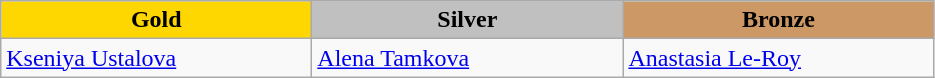<table class="wikitable" style="text-align:left">
<tr align="center">
<td width=200 bgcolor=gold><strong>Gold</strong></td>
<td width=200 bgcolor=silver><strong>Silver</strong></td>
<td width=200 bgcolor=CC9966><strong>Bronze</strong></td>
</tr>
<tr>
<td><a href='#'>Kseniya Ustalova</a><br><em></em></td>
<td><a href='#'>Alena Tamkova</a><br><em></em></td>
<td><a href='#'>Anastasia Le-Roy</a><br><em></em></td>
</tr>
</table>
